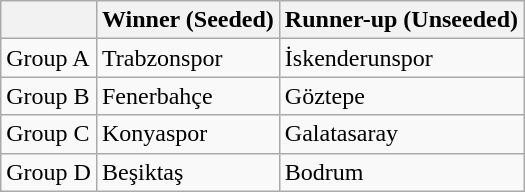<table class="wikitable">
<tr>
<th></th>
<th>Winner (Seeded)</th>
<th>Runner-up (Unseeded)</th>
</tr>
<tr>
<td>Group A</td>
<td>Trabzonspor</td>
<td>İskenderunspor</td>
</tr>
<tr>
<td>Group B</td>
<td>Fenerbahçe</td>
<td>Göztepe</td>
</tr>
<tr>
<td>Group C</td>
<td>Konyaspor</td>
<td>Galatasaray</td>
</tr>
<tr>
<td>Group D</td>
<td>Beşiktaş</td>
<td>Bodrum</td>
</tr>
</table>
